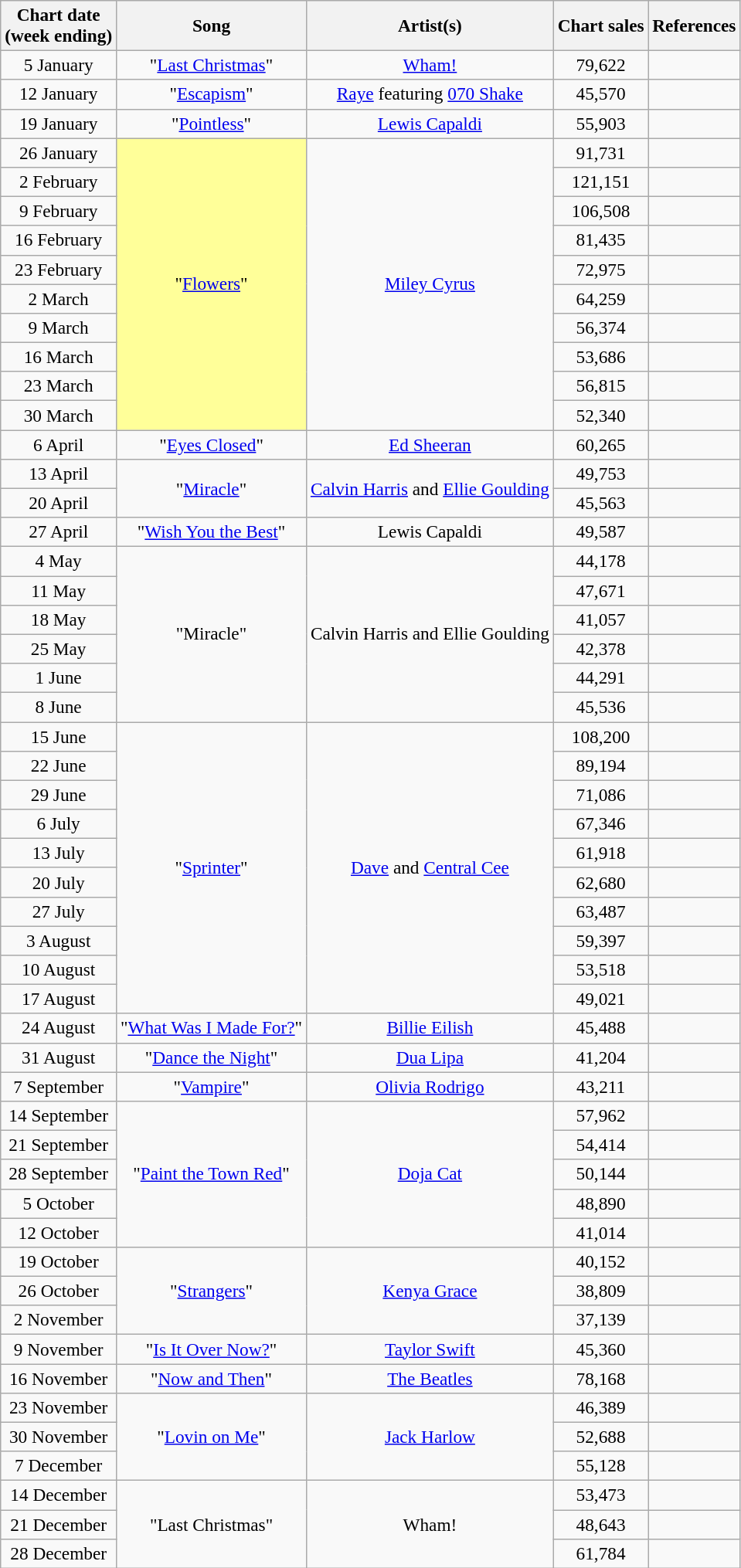<table class="wikitable" style="font-size:97%; text-align:center;">
<tr>
<th>Chart date<br>(week ending)</th>
<th>Song</th>
<th>Artist(s)</th>
<th>Chart sales</th>
<th>References</th>
</tr>
<tr>
<td>5 January</td>
<td>"<a href='#'>Last Christmas</a>"</td>
<td><a href='#'>Wham!</a></td>
<td>79,622</td>
<td></td>
</tr>
<tr>
<td>12 January</td>
<td>"<a href='#'>Escapism</a>"</td>
<td><a href='#'>Raye</a> featuring <a href='#'>070 Shake</a></td>
<td>45,570</td>
<td></td>
</tr>
<tr>
<td>19 January</td>
<td>"<a href='#'>Pointless</a>"</td>
<td><a href='#'>Lewis Capaldi</a></td>
<td>55,903</td>
<td></td>
</tr>
<tr>
<td>26 January</td>
<td bgcolor=#FFFF99 rowspan=10>"<a href='#'>Flowers</a>" </td>
<td rowspan=10><a href='#'>Miley Cyrus</a></td>
<td>91,731</td>
<td></td>
</tr>
<tr>
<td>2 February</td>
<td>121,151</td>
<td></td>
</tr>
<tr>
<td>9 February</td>
<td>106,508</td>
<td></td>
</tr>
<tr>
<td>16 February</td>
<td>81,435</td>
<td></td>
</tr>
<tr>
<td>23 February</td>
<td>72,975</td>
<td></td>
</tr>
<tr>
<td>2 March</td>
<td>64,259</td>
<td></td>
</tr>
<tr>
<td>9 March</td>
<td>56,374</td>
<td></td>
</tr>
<tr>
<td>16 March</td>
<td>53,686</td>
<td></td>
</tr>
<tr>
<td>23 March</td>
<td>56,815</td>
<td></td>
</tr>
<tr>
<td>30 March</td>
<td>52,340</td>
<td></td>
</tr>
<tr>
<td>6 April</td>
<td>"<a href='#'>Eyes Closed</a>"</td>
<td><a href='#'>Ed Sheeran</a></td>
<td>60,265</td>
<td></td>
</tr>
<tr>
<td>13 April</td>
<td rowspan=2>"<a href='#'>Miracle</a>"</td>
<td rowspan=2><a href='#'>Calvin Harris</a> and <a href='#'>Ellie Goulding</a></td>
<td>49,753</td>
<td></td>
</tr>
<tr>
<td>20 April</td>
<td>45,563</td>
<td></td>
</tr>
<tr>
<td>27 April</td>
<td>"<a href='#'>Wish You the Best</a>"</td>
<td>Lewis Capaldi</td>
<td>49,587</td>
<td></td>
</tr>
<tr>
<td>4 May</td>
<td rowspan=6>"Miracle"</td>
<td rowspan=6>Calvin Harris and Ellie Goulding</td>
<td>44,178</td>
<td></td>
</tr>
<tr>
<td>11 May</td>
<td>47,671</td>
<td></td>
</tr>
<tr>
<td>18 May</td>
<td>41,057</td>
<td></td>
</tr>
<tr>
<td>25 May</td>
<td>42,378</td>
<td></td>
</tr>
<tr>
<td>1 June</td>
<td>44,291</td>
<td></td>
</tr>
<tr>
<td>8 June</td>
<td>45,536</td>
<td></td>
</tr>
<tr>
<td>15 June</td>
<td rowspan=10>"<a href='#'>Sprinter</a>"</td>
<td rowspan=10><a href='#'>Dave</a> and <a href='#'>Central Cee</a></td>
<td>108,200</td>
<td></td>
</tr>
<tr>
<td>22 June</td>
<td>89,194</td>
<td></td>
</tr>
<tr>
<td>29 June</td>
<td>71,086</td>
<td></td>
</tr>
<tr>
<td>6 July</td>
<td>67,346</td>
<td></td>
</tr>
<tr>
<td>13 July</td>
<td>61,918</td>
<td></td>
</tr>
<tr>
<td>20 July</td>
<td>62,680</td>
<td></td>
</tr>
<tr>
<td>27 July</td>
<td>63,487</td>
<td></td>
</tr>
<tr>
<td>3 August</td>
<td>59,397</td>
<td></td>
</tr>
<tr>
<td>10 August</td>
<td>53,518</td>
<td></td>
</tr>
<tr>
<td>17 August</td>
<td>49,021</td>
<td></td>
</tr>
<tr>
<td>24 August</td>
<td>"<a href='#'>What Was I Made For?</a>"</td>
<td><a href='#'>Billie Eilish</a></td>
<td>45,488</td>
<td></td>
</tr>
<tr>
<td>31 August</td>
<td>"<a href='#'>Dance the Night</a>"</td>
<td><a href='#'>Dua Lipa</a></td>
<td>41,204</td>
<td></td>
</tr>
<tr>
<td>7 September</td>
<td>"<a href='#'>Vampire</a>"</td>
<td><a href='#'>Olivia Rodrigo</a></td>
<td>43,211</td>
<td></td>
</tr>
<tr>
<td>14 September</td>
<td rowspan=5>"<a href='#'>Paint the Town Red</a>"</td>
<td rowspan=5><a href='#'>Doja Cat</a></td>
<td>57,962</td>
<td></td>
</tr>
<tr>
<td>21 September</td>
<td>54,414</td>
<td></td>
</tr>
<tr>
<td>28 September</td>
<td>50,144</td>
<td></td>
</tr>
<tr>
<td>5 October</td>
<td>48,890</td>
<td></td>
</tr>
<tr>
<td>12 October</td>
<td>41,014</td>
<td></td>
</tr>
<tr>
<td>19 October</td>
<td rowspan=3>"<a href='#'>Strangers</a>"</td>
<td rowspan=3><a href='#'>Kenya Grace</a></td>
<td>40,152</td>
<td></td>
</tr>
<tr>
<td>26 October</td>
<td>38,809</td>
<td></td>
</tr>
<tr>
<td>2 November</td>
<td>37,139</td>
<td></td>
</tr>
<tr>
<td>9 November</td>
<td>"<a href='#'>Is It Over Now?</a>"</td>
<td><a href='#'>Taylor Swift</a></td>
<td>45,360</td>
<td></td>
</tr>
<tr>
<td>16 November</td>
<td>"<a href='#'>Now and Then</a>"</td>
<td><a href='#'>The Beatles</a></td>
<td>78,168</td>
<td></td>
</tr>
<tr>
<td>23 November</td>
<td rowspan=3>"<a href='#'>Lovin on Me</a>"</td>
<td rowspan=3><a href='#'>Jack Harlow</a></td>
<td>46,389</td>
<td></td>
</tr>
<tr>
<td>30 November</td>
<td>52,688</td>
<td></td>
</tr>
<tr>
<td>7 December</td>
<td>55,128</td>
<td></td>
</tr>
<tr>
<td>14 December</td>
<td rowspan=3>"Last Christmas"</td>
<td rowspan=3>Wham!</td>
<td>53,473</td>
<td></td>
</tr>
<tr>
<td>21 December</td>
<td>48,643</td>
<td></td>
</tr>
<tr>
<td>28 December</td>
<td>61,784</td>
<td></td>
</tr>
</table>
